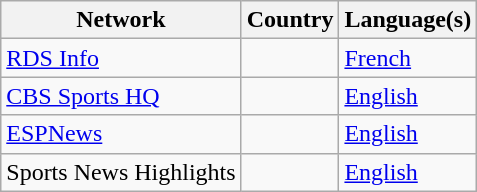<table class="wikitable sortable">
<tr>
<th>Network</th>
<th>Country</th>
<th>Language(s)</th>
</tr>
<tr>
<td><a href='#'>RDS Info</a></td>
<td></td>
<td><a href='#'>French</a></td>
</tr>
<tr>
<td><a href='#'>CBS Sports HQ</a></td>
<td></td>
<td><a href='#'>English</a></td>
</tr>
<tr>
<td><a href='#'>ESPNews</a></td>
<td></td>
<td><a href='#'>English</a></td>
</tr>
<tr>
<td>Sports News Highlights</td>
<td></td>
<td><a href='#'>English</a></td>
</tr>
</table>
